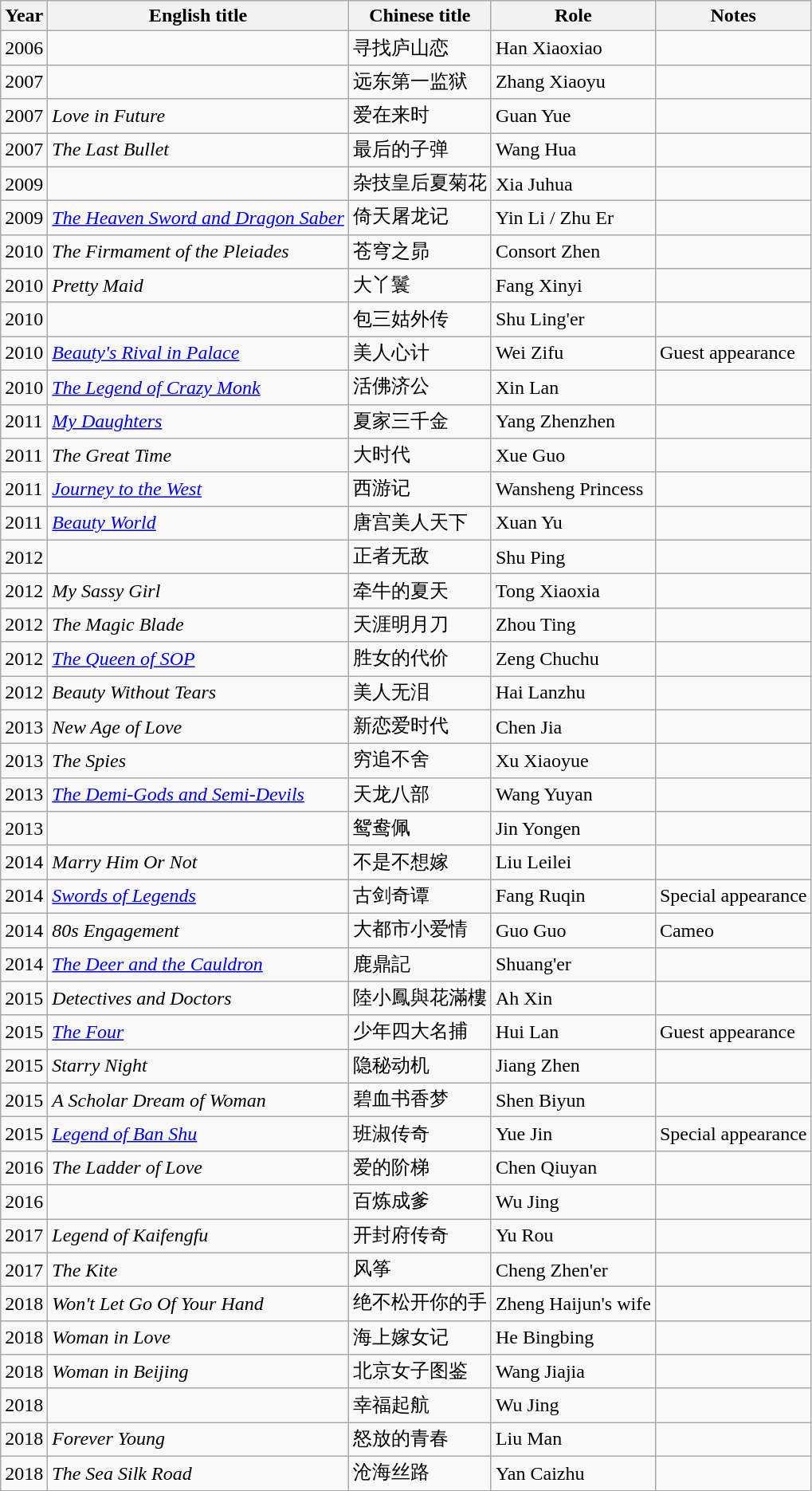<table class="wikitable sortable">
<tr>
<th>Year</th>
<th>English title</th>
<th>Chinese title</th>
<th>Role</th>
<th class="unsortable">Notes</th>
</tr>
<tr>
<td>2006</td>
<td></td>
<td>寻找庐山恋</td>
<td>Han Xiaoxiao</td>
<td></td>
</tr>
<tr>
<td>2007</td>
<td></td>
<td>远东第一监狱</td>
<td>Zhang Xiaoyu</td>
<td></td>
</tr>
<tr>
<td>2007</td>
<td><em>Love in Future</em></td>
<td>爱在来时</td>
<td>Guan Yue</td>
<td></td>
</tr>
<tr>
<td>2007</td>
<td><em>The Last Bullet</em></td>
<td>最后的子弹</td>
<td>Wang Hua</td>
<td></td>
</tr>
<tr>
<td>2009</td>
<td></td>
<td>杂技皇后夏菊花</td>
<td>Xia Juhua</td>
<td></td>
</tr>
<tr>
<td>2009</td>
<td><em><a href='#'>The Heaven Sword and Dragon Saber</a></em></td>
<td>倚天屠龙记</td>
<td>Yin Li / Zhu Er</td>
<td></td>
</tr>
<tr>
<td>2010</td>
<td><em>The Firmament of the Pleiades</em></td>
<td>苍穹之昴</td>
<td>Consort Zhen</td>
<td></td>
</tr>
<tr>
<td>2010</td>
<td><em>Pretty Maid</em></td>
<td>大丫鬟</td>
<td>Fang Xinyi</td>
<td></td>
</tr>
<tr>
<td>2010</td>
<td></td>
<td>包三姑外传</td>
<td>Shu Ling'er</td>
<td></td>
</tr>
<tr>
<td>2010</td>
<td><em><a href='#'>Beauty's Rival in Palace</a></em></td>
<td>美人心计</td>
<td>Wei Zifu</td>
<td>Guest appearance</td>
</tr>
<tr>
<td>2010</td>
<td><em><a href='#'>The Legend of Crazy Monk</a></em></td>
<td>活佛济公</td>
<td>Xin Lan</td>
<td></td>
</tr>
<tr>
<td>2011</td>
<td><em><a href='#'>My Daughters</a></em></td>
<td>夏家三千金</td>
<td>Yang Zhenzhen</td>
<td></td>
</tr>
<tr>
<td>2011</td>
<td><em>The Great Time</em></td>
<td>大时代</td>
<td>Xue Guo</td>
<td></td>
</tr>
<tr>
<td>2011</td>
<td><em><a href='#'>Journey to the West</a></em></td>
<td>西游记</td>
<td>Wansheng Princess</td>
<td></td>
</tr>
<tr>
<td>2011</td>
<td><em><a href='#'>Beauty World</a></em></td>
<td>唐宫美人天下</td>
<td>Xuan Yu</td>
<td></td>
</tr>
<tr>
<td>2012</td>
<td></td>
<td>正者无敌</td>
<td>Shu Ping</td>
<td></td>
</tr>
<tr>
<td>2012</td>
<td><em>My Sassy Girl</em></td>
<td>牵牛的夏天</td>
<td>Tong Xiaoxia</td>
<td></td>
</tr>
<tr>
<td>2012</td>
<td><em>The Magic Blade</em></td>
<td>天涯明月刀</td>
<td>Zhou Ting</td>
<td></td>
</tr>
<tr>
<td>2012</td>
<td><em><a href='#'>The Queen of SOP</a></em></td>
<td>胜女的代价</td>
<td>Zeng Chuchu</td>
<td></td>
</tr>
<tr>
<td>2012</td>
<td><em>Beauty Without Tears</em></td>
<td>美人无泪</td>
<td>Hai Lanzhu</td>
<td></td>
</tr>
<tr>
<td>2013</td>
<td><em>New Age of Love</em></td>
<td>新恋爱时代</td>
<td>Chen Jia</td>
<td></td>
</tr>
<tr>
<td>2013</td>
<td><em>The Spies</em></td>
<td>穷追不舍</td>
<td>Xu Xiaoyue</td>
<td></td>
</tr>
<tr>
<td>2013</td>
<td><em><a href='#'>The Demi-Gods and Semi-Devils</a></em></td>
<td>天龙八部</td>
<td>Wang Yuyan</td>
<td></td>
</tr>
<tr>
<td>2013</td>
<td></td>
<td>鸳鸯佩</td>
<td>Jin Yongen</td>
<td></td>
</tr>
<tr>
<td>2014</td>
<td><em>Marry Him Or Not</em></td>
<td>不是不想嫁</td>
<td>Liu Leilei</td>
<td></td>
</tr>
<tr>
<td>2014</td>
<td><em><a href='#'>Swords of Legends</a></em></td>
<td>古剑奇谭</td>
<td>Fang Ruqin</td>
<td>Special appearance</td>
</tr>
<tr>
<td>2014</td>
<td><em>80s Engagement</em></td>
<td>大都市小爱情</td>
<td>Guo Guo</td>
<td>Cameo</td>
</tr>
<tr>
<td>2014</td>
<td><em><a href='#'>The Deer and the Cauldron</a></em></td>
<td>鹿鼎記</td>
<td>Shuang'er</td>
<td></td>
</tr>
<tr>
<td>2015</td>
<td><em>Detectives and Doctors</em></td>
<td>陸小鳳與花滿樓</td>
<td>Ah Xin</td>
<td></td>
</tr>
<tr>
<td>2015</td>
<td><em><a href='#'>The Four</a></em></td>
<td>少年四大名捕</td>
<td>Hui Lan</td>
<td>Guest appearance</td>
</tr>
<tr>
<td>2015</td>
<td><em>Starry Night</em></td>
<td>隐秘动机</td>
<td>Jiang Zhen</td>
<td></td>
</tr>
<tr>
<td>2015</td>
<td><em>A Scholar Dream of Woman</em></td>
<td>碧血书香梦</td>
<td>Shen Biyun</td>
<td></td>
</tr>
<tr>
<td>2015</td>
<td><em><a href='#'>Legend of Ban Shu</a></em></td>
<td>班淑传奇</td>
<td>Yue Jin</td>
<td>Special appearance</td>
</tr>
<tr>
<td>2016</td>
<td><em>The Ladder of Love</em></td>
<td>爱的阶梯</td>
<td>Chen Qiuyan</td>
<td></td>
</tr>
<tr>
<td>2016</td>
<td></td>
<td>百炼成爹</td>
<td>Wu Jing</td>
<td></td>
</tr>
<tr>
<td>2017</td>
<td><em>Legend of Kaifengfu</em></td>
<td>开封府传奇</td>
<td>Yu Rou</td>
<td></td>
</tr>
<tr>
<td>2017</td>
<td><em>The Kite</em></td>
<td>风筝</td>
<td>Cheng Zhen'er</td>
<td></td>
</tr>
<tr>
<td>2018</td>
<td><em>Won't Let Go Of Your Hand</em></td>
<td>绝不松开你的手</td>
<td>Zheng Haijun's wife</td>
<td></td>
</tr>
<tr>
<td>2018</td>
<td><em>Woman in Love</em></td>
<td>海上嫁女记</td>
<td>He Bingbing</td>
<td></td>
</tr>
<tr>
<td>2018</td>
<td><em>Woman in Beijing</em></td>
<td>北京女子图鉴</td>
<td>Wang Jiajia</td>
<td></td>
</tr>
<tr>
<td>2018</td>
<td></td>
<td>幸福起航</td>
<td>Wu Jing</td>
<td></td>
</tr>
<tr>
<td>2018</td>
<td><em>Forever Young</em></td>
<td>怒放的青春</td>
<td>Liu Man</td>
<td></td>
</tr>
<tr>
<td>2018</td>
<td><em>The Sea Silk Road</em></td>
<td>沧海丝路</td>
<td>Yan Caizhu</td>
<td></td>
</tr>
</table>
